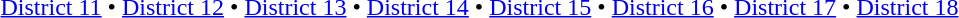<table id=toc class=toc summary=Contents>
<tr>
<td align=left><br><a href='#'>District 11</a> • <a href='#'>District 12</a> • <a href='#'>District 13</a> • <a href='#'>District 14</a> •
<a href='#'>District 15</a> • <a href='#'>District 16</a> • <a href='#'>District 17</a> • <a href='#'>District 18</a></td>
</tr>
</table>
